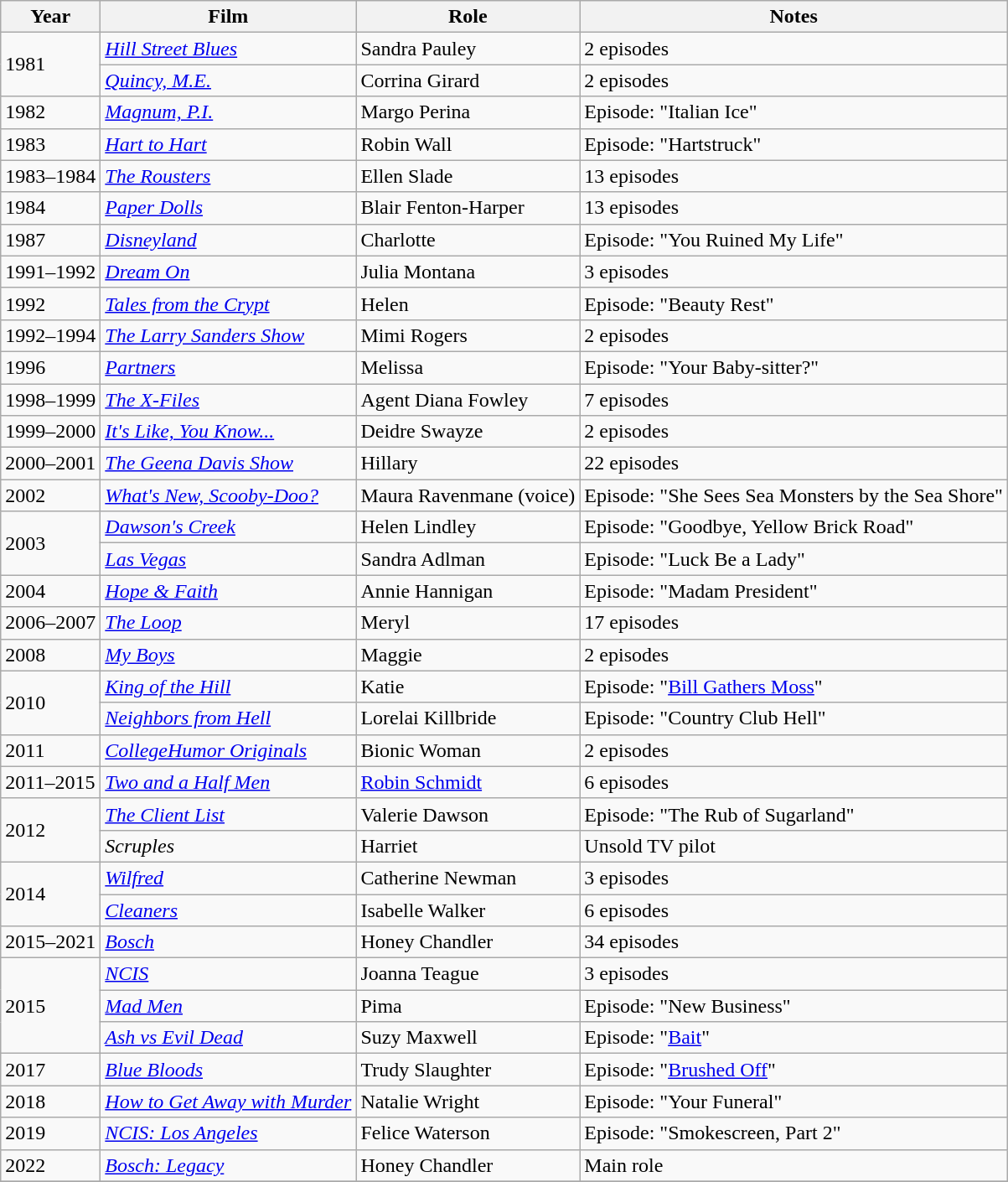<table class="wikitable sortable">
<tr>
<th>Year</th>
<th>Film</th>
<th>Role</th>
<th class="unsortable">Notes</th>
</tr>
<tr>
<td rowspan=2>1981</td>
<td><em><a href='#'>Hill Street Blues</a></em></td>
<td>Sandra Pauley</td>
<td>2 episodes</td>
</tr>
<tr>
<td><em><a href='#'>Quincy, M.E.</a></em></td>
<td>Corrina Girard</td>
<td>2 episodes</td>
</tr>
<tr>
<td>1982</td>
<td><em><a href='#'>Magnum, P.I.</a></em></td>
<td>Margo Perina</td>
<td>Episode: "Italian Ice"</td>
</tr>
<tr>
<td>1983</td>
<td><em><a href='#'>Hart to Hart</a></em></td>
<td>Robin Wall</td>
<td>Episode: "Hartstruck"</td>
</tr>
<tr>
<td>1983–1984</td>
<td><em><a href='#'>The Rousters</a></em></td>
<td>Ellen Slade</td>
<td>13 episodes</td>
</tr>
<tr>
<td>1984</td>
<td><em><a href='#'>Paper Dolls</a></em></td>
<td>Blair Fenton-Harper</td>
<td>13 episodes</td>
</tr>
<tr>
<td>1987</td>
<td><em><a href='#'>Disneyland</a></em></td>
<td>Charlotte</td>
<td>Episode: "You Ruined My Life"</td>
</tr>
<tr>
<td>1991–1992</td>
<td><em><a href='#'>Dream On</a></em></td>
<td>Julia Montana</td>
<td>3 episodes</td>
</tr>
<tr>
<td>1992</td>
<td><em><a href='#'>Tales from the Crypt</a></em></td>
<td>Helen</td>
<td>Episode: "Beauty Rest"</td>
</tr>
<tr>
<td>1992–1994</td>
<td><em><a href='#'>The Larry Sanders Show</a></em></td>
<td>Mimi Rogers</td>
<td>2 episodes</td>
</tr>
<tr>
<td>1996</td>
<td><em><a href='#'>Partners</a></em></td>
<td>Melissa</td>
<td>Episode: "Your Baby-sitter?"</td>
</tr>
<tr>
<td>1998–1999</td>
<td><em><a href='#'>The X-Files</a></em></td>
<td>Agent Diana Fowley</td>
<td>7 episodes</td>
</tr>
<tr>
<td>1999–2000</td>
<td><em><a href='#'>It's Like, You Know...</a></em></td>
<td>Deidre Swayze</td>
<td>2 episodes</td>
</tr>
<tr>
<td>2000–2001</td>
<td><em><a href='#'>The Geena Davis Show</a></em></td>
<td>Hillary</td>
<td>22 episodes</td>
</tr>
<tr>
<td>2002</td>
<td><em><a href='#'>What's New, Scooby-Doo?</a></em></td>
<td>Maura Ravenmane (voice)</td>
<td>Episode: "She Sees Sea Monsters by the Sea Shore"</td>
</tr>
<tr>
<td rowspan=2>2003</td>
<td><em><a href='#'>Dawson's Creek</a></em></td>
<td>Helen Lindley</td>
<td>Episode: "Goodbye, Yellow Brick Road"</td>
</tr>
<tr>
<td><em><a href='#'>Las Vegas</a></em></td>
<td>Sandra Adlman</td>
<td>Episode: "Luck Be a Lady"</td>
</tr>
<tr>
<td>2004</td>
<td><em><a href='#'>Hope & Faith</a></em></td>
<td>Annie Hannigan</td>
<td>Episode: "Madam President"</td>
</tr>
<tr>
<td>2006–2007</td>
<td><em><a href='#'>The Loop</a></em></td>
<td>Meryl</td>
<td>17 episodes</td>
</tr>
<tr>
<td>2008</td>
<td><em><a href='#'>My Boys</a></em></td>
<td>Maggie</td>
<td>2 episodes</td>
</tr>
<tr>
<td rowspan=2>2010</td>
<td><em><a href='#'>King of the Hill</a></em></td>
<td>Katie</td>
<td>Episode: "<a href='#'>Bill Gathers Moss</a>"</td>
</tr>
<tr>
<td><em><a href='#'>Neighbors from Hell</a></em></td>
<td>Lorelai Killbride</td>
<td>Episode: "Country Club Hell"</td>
</tr>
<tr>
<td>2011</td>
<td><em><a href='#'>CollegeHumor Originals</a></em></td>
<td>Bionic Woman</td>
<td>2 episodes</td>
</tr>
<tr>
<td>2011–2015</td>
<td><em><a href='#'>Two and a Half Men</a></em></td>
<td><a href='#'>Robin Schmidt</a></td>
<td>6 episodes</td>
</tr>
<tr>
<td rowspan=2>2012</td>
<td><em><a href='#'>The Client List</a></em></td>
<td>Valerie Dawson</td>
<td>Episode: "The Rub of Sugarland"</td>
</tr>
<tr>
<td><em>Scruples</em></td>
<td>Harriet</td>
<td>Unsold TV pilot</td>
</tr>
<tr>
<td rowspan=2>2014</td>
<td><em><a href='#'>Wilfred</a></em></td>
<td>Catherine Newman</td>
<td>3 episodes</td>
</tr>
<tr>
<td><em><a href='#'>Cleaners</a></em></td>
<td>Isabelle Walker</td>
<td>6 episodes</td>
</tr>
<tr>
<td>2015–2021</td>
<td><em><a href='#'>Bosch</a></em></td>
<td>Honey Chandler</td>
<td>34 episodes</td>
</tr>
<tr>
<td rowspan=3>2015</td>
<td><em><a href='#'>NCIS</a></em></td>
<td>Joanna Teague</td>
<td>3 episodes</td>
</tr>
<tr>
<td><em><a href='#'>Mad Men</a></em></td>
<td>Pima</td>
<td>Episode: "New Business"</td>
</tr>
<tr>
<td><em><a href='#'>Ash vs Evil Dead</a></em></td>
<td>Suzy Maxwell</td>
<td>Episode: "<a href='#'>Bait</a>"</td>
</tr>
<tr>
<td>2017</td>
<td><em><a href='#'>Blue Bloods</a></em></td>
<td>Trudy Slaughter</td>
<td>Episode: "<a href='#'>Brushed Off</a>"</td>
</tr>
<tr>
<td>2018</td>
<td><em><a href='#'>How to Get Away with Murder</a></em></td>
<td>Natalie Wright</td>
<td>Episode: "Your Funeral"</td>
</tr>
<tr>
<td>2019</td>
<td><em><a href='#'>NCIS: Los Angeles</a></em></td>
<td>Felice Waterson</td>
<td>Episode: "Smokescreen, Part 2"</td>
</tr>
<tr>
<td rowspan=1>2022</td>
<td><em><a href='#'>Bosch: Legacy</a></em></td>
<td>Honey Chandler</td>
<td>Main role</td>
</tr>
<tr>
</tr>
</table>
